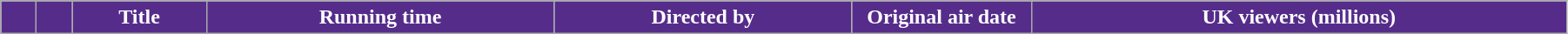<table class="wikitable" style="width:95%; background:#FFFFFF">
<tr style="color:#fff;">
<th style="background:#552C8A; width:20px"></th>
<th style="background:#552C8A; width:20px"></th>
<th style="background:#552C8A;">Title</th>
<th style="background:#552C8A;">Running time</th>
<th style="background:#552C8A;">Directed by</th>
<th style="background:#552C8A; width:130px">Original air date</th>
<th style="background:#552C8A;">UK viewers (millions)<br>




</th>
</tr>
</table>
